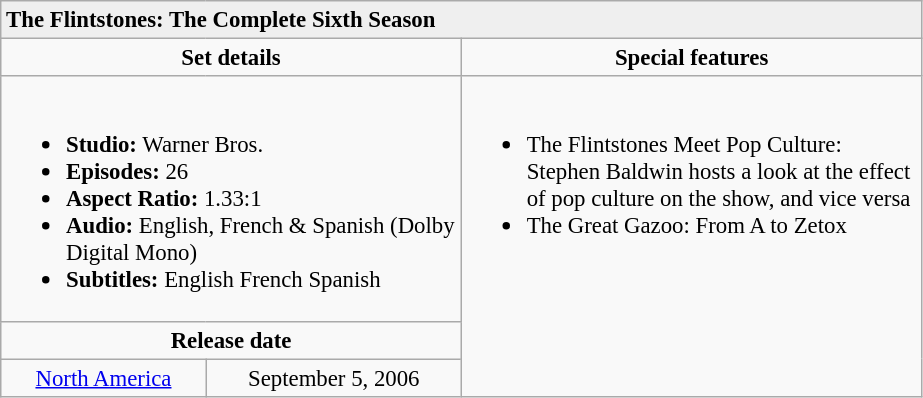<table class="wikitable" style="font-size: 95%;">
<tr style="background:#EFEFEF">
<td colspan="3"><strong>The Flintstones: The Complete Sixth Season</strong></td>
</tr>
<tr style="vertical-align:top; text-align:center;">
<td colspan="2"  style="width:300px;"><strong>Set details</strong></td>
<td style="width:200px; "><strong>Special features</strong></td>
</tr>
<tr valign="top">
<td colspan="2"  style="text-align:left; width:300px;"><br><ul><li><strong>Studio:</strong> Warner Bros.</li><li><strong>Episodes:</strong> 26</li><li><strong>Aspect Ratio:</strong> 1.33:1</li><li><strong>Audio:</strong> English, French & Spanish (Dolby Digital Mono)</li><li><strong>Subtitles:</strong> English French Spanish</li></ul></td>
<td rowspan="3"  style="text-align:left; width:300px;"><br><ul><li>The Flintstones Meet Pop Culture: Stephen Baldwin hosts a look at the effect of pop culture on the show, and vice versa</li><li>The Great Gazoo: From A to Zetox</li></ul></td>
</tr>
<tr>
<td style="text-align:center;" colspan="2"><strong>Release date</strong></td>
</tr>
<tr>
<td style="text-align:center;"> <a href='#'>North America</a></td>
<td style="text-align:center;">September 5, 2006</td>
</tr>
</table>
